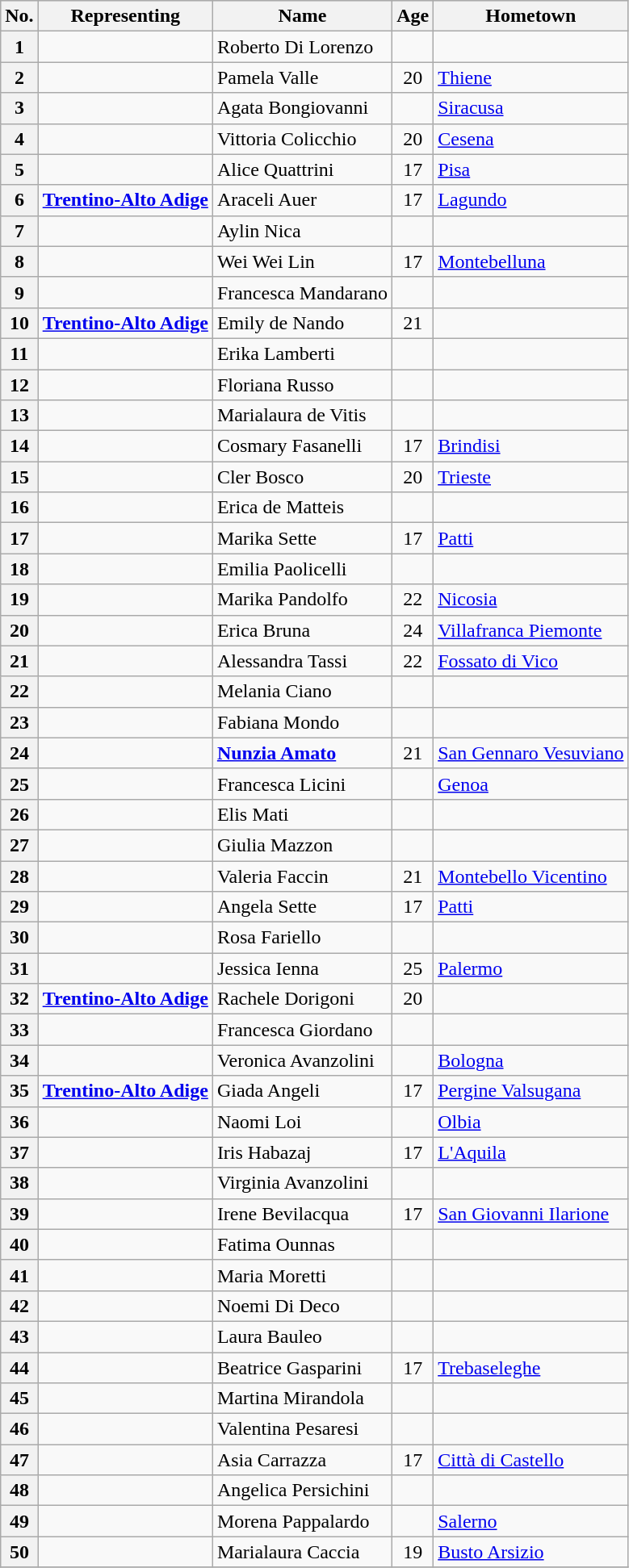<table class="sortable wikitable">
<tr style="background:#ccc;">
<th>No.</th>
<th>Representing</th>
<th>Name</th>
<th>Age</th>
<th>Hometown</th>
</tr>
<tr>
<th>1</th>
<td><strong></strong></td>
<td>Roberto Di Lorenzo</td>
<td align=center></td>
<td></td>
</tr>
<tr>
<th>2</th>
<td><strong></strong></td>
<td>Pamela Valle</td>
<td align=center>20</td>
<td><a href='#'>Thiene</a></td>
</tr>
<tr>
<th>3</th>
<td><strong></strong></td>
<td>Agata Bongiovanni</td>
<td align=center></td>
<td><a href='#'>Siracusa</a></td>
</tr>
<tr>
<th>4</th>
<td><strong></strong></td>
<td>Vittoria Colicchio</td>
<td align=center>20</td>
<td><a href='#'>Cesena</a></td>
</tr>
<tr>
<th>5</th>
<td><strong></strong></td>
<td>Alice Quattrini</td>
<td align=center>17</td>
<td><a href='#'>Pisa</a></td>
</tr>
<tr>
<th>6</th>
<td><strong> <a href='#'>Trentino-Alto Adige</a></strong></td>
<td>Araceli Auer</td>
<td align=center>17</td>
<td><a href='#'>Lagundo</a></td>
</tr>
<tr>
<th>7</th>
<td><strong></strong></td>
<td>Aylin Nica</td>
<td align=center></td>
<td></td>
</tr>
<tr>
<th>8</th>
<td><strong></strong></td>
<td>Wei Wei Lin</td>
<td align=center>17</td>
<td><a href='#'>Montebelluna</a></td>
</tr>
<tr>
<th>9</th>
<td><strong></strong></td>
<td>Francesca Mandarano</td>
<td align=center></td>
<td></td>
</tr>
<tr>
<th>10</th>
<td><strong> <a href='#'>Trentino-Alto Adige</a></strong></td>
<td>Emily de Nando</td>
<td align=center>21</td>
<td></td>
</tr>
<tr>
<th>11</th>
<td><strong></strong></td>
<td>Erika Lamberti</td>
<td align=center></td>
<td></td>
</tr>
<tr>
<th>12</th>
<td><strong></strong></td>
<td>Floriana Russo</td>
<td align=center></td>
<td></td>
</tr>
<tr>
<th>13</th>
<td><strong></strong></td>
<td>Marialaura de Vitis</td>
<td align=center></td>
<td></td>
</tr>
<tr>
<th>14</th>
<td><strong></strong></td>
<td>Cosmary Fasanelli</td>
<td align=center>17</td>
<td><a href='#'>Brindisi</a></td>
</tr>
<tr>
<th>15</th>
<td><strong></strong></td>
<td>Cler Bosco</td>
<td align=center>20</td>
<td><a href='#'>Trieste</a></td>
</tr>
<tr>
<th>16</th>
<td><strong></strong></td>
<td>Erica de Matteis</td>
<td align=center></td>
<td></td>
</tr>
<tr>
<th>17</th>
<td><strong></strong></td>
<td>Marika Sette</td>
<td align=center>17</td>
<td><a href='#'>Patti</a></td>
</tr>
<tr>
<th>18</th>
<td><strong></strong></td>
<td>Emilia Paolicelli</td>
<td align=center></td>
<td></td>
</tr>
<tr>
<th>19</th>
<td><strong></strong></td>
<td>Marika Pandolfo</td>
<td align=center>22</td>
<td><a href='#'>Nicosia</a></td>
</tr>
<tr>
<th>20</th>
<td><strong></strong></td>
<td>Erica Bruna</td>
<td align=center>24</td>
<td><a href='#'>Villafranca Piemonte</a></td>
</tr>
<tr>
<th>21</th>
<td><strong></strong></td>
<td>Alessandra Tassi</td>
<td align=center>22</td>
<td><a href='#'>Fossato di Vico</a></td>
</tr>
<tr>
<th>22</th>
<td><strong></strong></td>
<td>Melania Ciano</td>
<td align=center></td>
<td></td>
</tr>
<tr>
<th>23</th>
<td><strong></strong></td>
<td>Fabiana Mondo</td>
<td align=center></td>
<td></td>
</tr>
<tr>
<th>24</th>
<td><strong></strong></td>
<td><strong><a href='#'>Nunzia Amato</a></strong></td>
<td align=center>21</td>
<td><a href='#'>San Gennaro Vesuviano</a></td>
</tr>
<tr>
<th>25</th>
<td><strong></strong></td>
<td>Francesca Licini</td>
<td align=center></td>
<td><a href='#'>Genoa</a></td>
</tr>
<tr>
<th>26</th>
<td><strong></strong></td>
<td>Elis Mati</td>
<td align=center></td>
<td></td>
</tr>
<tr>
<th>27</th>
<td><strong></strong></td>
<td>Giulia Mazzon</td>
<td align=center></td>
<td></td>
</tr>
<tr>
<th>28</th>
<td><strong></strong></td>
<td>Valeria Faccin</td>
<td align=center>21</td>
<td><a href='#'>Montebello Vicentino</a></td>
</tr>
<tr>
<th>29</th>
<td><strong></strong></td>
<td>Angela Sette</td>
<td align=center>17</td>
<td><a href='#'>Patti</a></td>
</tr>
<tr>
<th>30</th>
<td><strong></strong></td>
<td>Rosa Fariello</td>
<td align=center></td>
<td></td>
</tr>
<tr>
<th>31</th>
<td><strong></strong></td>
<td>Jessica Ienna</td>
<td align=center>25</td>
<td><a href='#'>Palermo</a></td>
</tr>
<tr>
<th>32</th>
<td><strong> <a href='#'>Trentino-Alto Adige</a></strong></td>
<td>Rachele Dorigoni</td>
<td align=center>20</td>
<td></td>
</tr>
<tr>
<th>33</th>
<td><strong></strong></td>
<td>Francesca Giordano</td>
<td align=center></td>
<td></td>
</tr>
<tr>
<th>34</th>
<td><strong></strong></td>
<td>Veronica Avanzolini</td>
<td align=center></td>
<td><a href='#'>Bologna</a></td>
</tr>
<tr>
<th>35</th>
<td><strong> <a href='#'>Trentino-Alto Adige</a></strong></td>
<td>Giada Angeli</td>
<td align=center>17</td>
<td><a href='#'>Pergine Valsugana</a></td>
</tr>
<tr>
<th>36</th>
<td><strong></strong></td>
<td>Naomi Loi</td>
<td align=center></td>
<td><a href='#'>Olbia</a></td>
</tr>
<tr>
<th>37</th>
<td><strong></strong></td>
<td>Iris Habazaj</td>
<td align=center>17</td>
<td><a href='#'>L'Aquila</a></td>
</tr>
<tr>
<th>38</th>
<td><strong></strong></td>
<td>Virginia Avanzolini</td>
<td align=center></td>
<td></td>
</tr>
<tr>
<th>39</th>
<td><strong></strong></td>
<td>Irene Bevilacqua</td>
<td align=center>17</td>
<td><a href='#'>San Giovanni Ilarione</a></td>
</tr>
<tr>
<th>40</th>
<td><strong></strong></td>
<td>Fatima Ounnas</td>
<td align=center></td>
<td></td>
</tr>
<tr>
<th>41</th>
<td><strong></strong></td>
<td>Maria Moretti</td>
<td align=center></td>
<td></td>
</tr>
<tr>
<th>42</th>
<td><strong></strong></td>
<td>Noemi Di Deco</td>
<td align=center></td>
<td></td>
</tr>
<tr>
<th>43</th>
<td><strong></strong></td>
<td>Laura Bauleo</td>
<td align=center></td>
<td></td>
</tr>
<tr>
<th>44</th>
<td><strong></strong></td>
<td>Beatrice Gasparini</td>
<td align=center>17</td>
<td><a href='#'>Trebaseleghe</a></td>
</tr>
<tr>
<th>45</th>
<td><strong></strong></td>
<td>Martina Mirandola</td>
<td align=center></td>
<td></td>
</tr>
<tr>
<th>46</th>
<td><strong></strong></td>
<td>Valentina Pesaresi</td>
<td align=center></td>
<td></td>
</tr>
<tr>
<th>47</th>
<td><strong></strong></td>
<td>Asia Carrazza</td>
<td align=center>17</td>
<td><a href='#'>Città di Castello</a></td>
</tr>
<tr>
<th>48</th>
<td><strong></strong></td>
<td>Angelica Persichini</td>
<td align=center></td>
<td></td>
</tr>
<tr>
<th>49</th>
<td><strong></strong></td>
<td>Morena Pappalardo</td>
<td align=center></td>
<td><a href='#'>Salerno</a></td>
</tr>
<tr>
<th>50</th>
<td><strong></strong></td>
<td>Marialaura Caccia</td>
<td align=center>19</td>
<td><a href='#'>Busto Arsizio</a></td>
</tr>
<tr>
</tr>
</table>
